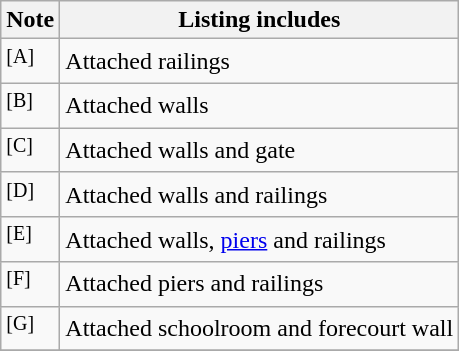<table class="wikitable">
<tr>
<th>Note</th>
<th>Listing includes</th>
</tr>
<tr>
<td><sup>[A]</sup></td>
<td>Attached railings</td>
</tr>
<tr>
<td><sup>[B]</sup></td>
<td>Attached walls</td>
</tr>
<tr>
<td><sup>[C]</sup></td>
<td>Attached walls and gate</td>
</tr>
<tr>
<td><sup>[D]</sup></td>
<td>Attached walls and railings</td>
</tr>
<tr>
<td><sup>[E]</sup></td>
<td>Attached walls, <a href='#'>piers</a> and railings</td>
</tr>
<tr>
<td><sup>[F]</sup></td>
<td>Attached piers and railings</td>
</tr>
<tr>
<td><sup>[G]</sup></td>
<td>Attached schoolroom and forecourt wall</td>
</tr>
<tr>
</tr>
</table>
